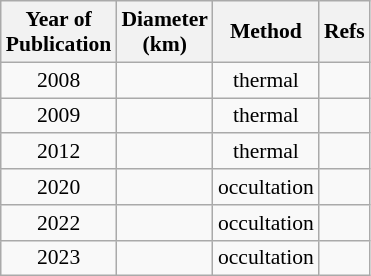<table class="wikitable floatleft" style="text-align: center; font-size: 0.9em; margin-right: 12px;">
<tr>
<th>Year of<br>Publication</th>
<th>Diameter<br>(km)</th>
<th>Method</th>
<th>Refs</th>
</tr>
<tr>
<td>2008</td>
<td></td>
<td>thermal<br></td>
<td></td>
</tr>
<tr>
<td>2009</td>
<td></td>
<td>thermal<br></td>
<td></td>
</tr>
<tr>
<td>2012</td>
<td></td>
<td>thermal<br></td>
<td></td>
</tr>
<tr>
<td>2020</td>
<td></td>
<td>occultation<br></td>
<td></td>
</tr>
<tr>
<td>2022</td>
<td></td>
<td>occultation<br></td>
<td></td>
</tr>
<tr>
<td>2023</td>
<td><strong></strong></td>
<td>occultation<br></td>
<td></td>
</tr>
</table>
